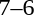<table style="text-align:center">
<tr>
<th width=200></th>
<th width=100></th>
<th width=200></th>
</tr>
<tr>
<td align=right><strong></strong></td>
<td>7–6</td>
<td align=left></td>
</tr>
</table>
